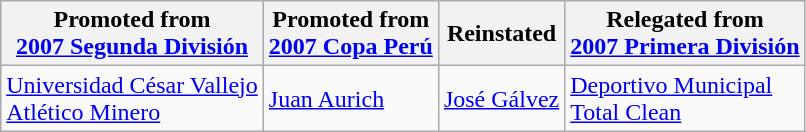<table class="wikitable">
<tr>
<th>Promoted from<br><a href='#'>2007 Segunda División</a></th>
<th>Promoted from<br><a href='#'>2007 Copa Perú</a></th>
<th>Reinstated</th>
<th>Relegated from<br><a href='#'>2007 Primera División</a></th>
</tr>
<tr>
<td> <a href='#'>Universidad César Vallejo</a> <br> <a href='#'>Atlético Minero</a> </td>
<td> <a href='#'>Juan Aurich</a> </td>
<td> <a href='#'>José Gálvez</a></td>
<td> <a href='#'>Deportivo Municipal</a> <br> <a href='#'>Total Clean</a> </td>
</tr>
</table>
